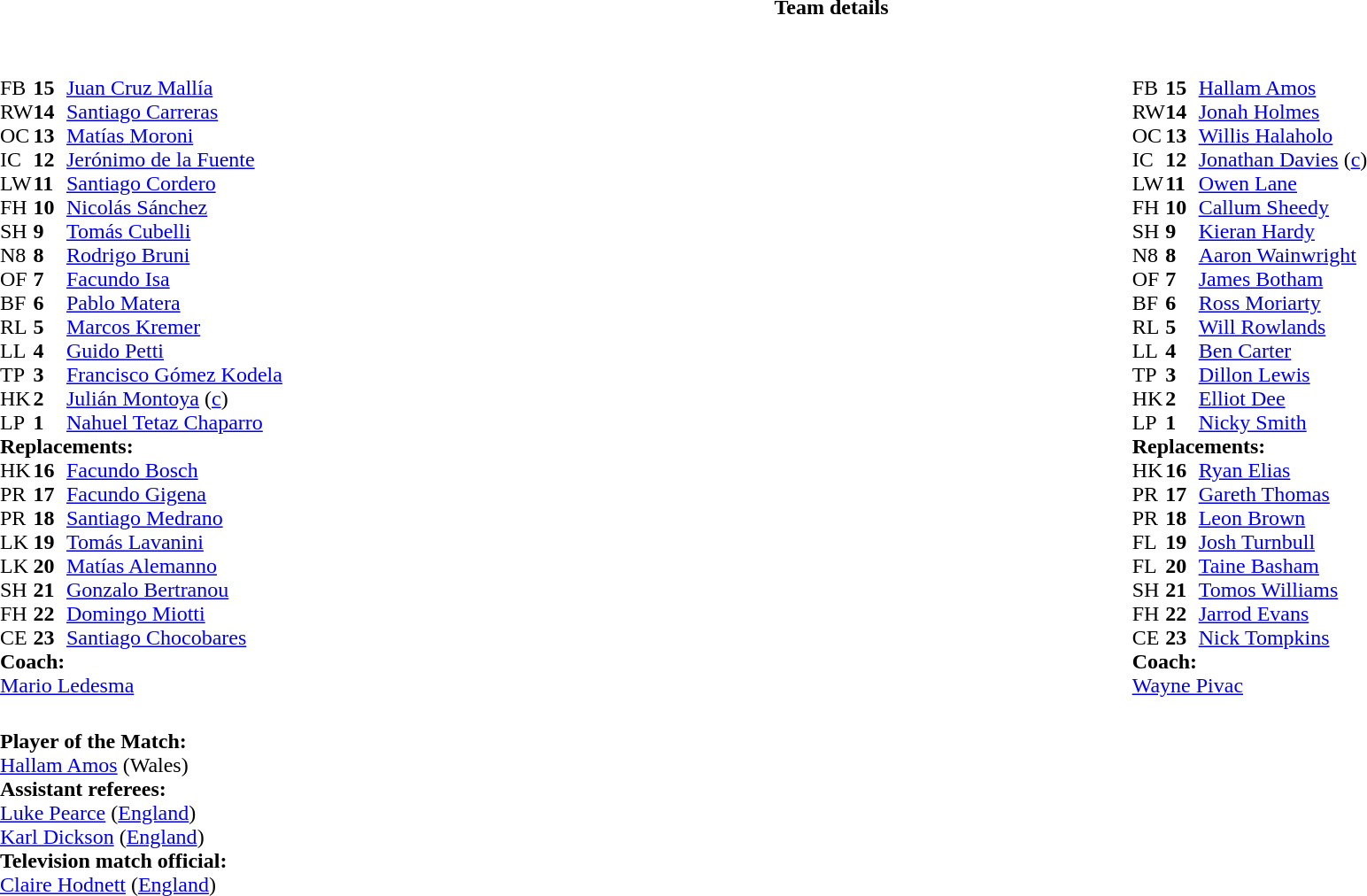<table border="0" style="width:100%;" class="collapsible collapsed">
<tr>
<th>Team details</th>
</tr>
<tr>
<td><br><table style="width:100%">
<tr>
<td style="vertical-align:top;width:50%"><br><table cellspacing="0" cellpadding="0">
<tr>
<th width="25"></th>
<th width="25"></th>
</tr>
<tr>
<td>FB</td>
<td><strong>15</strong></td>
<td><a href='#'>Juan Cruz Mallía</a></td>
<td></td>
</tr>
<tr>
<td>RW</td>
<td><strong>14</strong></td>
<td><a href='#'>Santiago Carreras</a></td>
<td></td>
<td></td>
</tr>
<tr>
<td>OC</td>
<td><strong>13</strong></td>
<td><a href='#'>Matías Moroni</a></td>
</tr>
<tr>
<td>IC</td>
<td><strong>12</strong></td>
<td><a href='#'>Jerónimo de la Fuente</a></td>
</tr>
<tr>
<td>LW</td>
<td><strong>11</strong></td>
<td><a href='#'>Santiago Cordero</a></td>
</tr>
<tr>
<td>FH</td>
<td><strong>10</strong></td>
<td><a href='#'>Nicolás Sánchez</a></td>
<td></td>
<td></td>
</tr>
<tr>
<td>SH</td>
<td><strong>9</strong></td>
<td><a href='#'>Tomás Cubelli</a></td>
<td></td>
<td></td>
</tr>
<tr>
<td>N8</td>
<td><strong>8</strong></td>
<td><a href='#'>Rodrigo Bruni</a></td>
<td></td>
<td></td>
<td></td>
</tr>
<tr>
<td>OF</td>
<td><strong>7</strong></td>
<td><a href='#'>Facundo Isa</a></td>
<td></td>
<td></td>
</tr>
<tr>
<td>BF</td>
<td><strong>6</strong></td>
<td><a href='#'>Pablo Matera</a></td>
</tr>
<tr>
<td>RL</td>
<td><strong>5</strong></td>
<td><a href='#'>Marcos Kremer</a></td>
<td></td>
<td></td>
</tr>
<tr>
<td>LL</td>
<td><strong>4</strong></td>
<td><a href='#'>Guido Petti</a></td>
</tr>
<tr>
<td>TP</td>
<td><strong>3</strong></td>
<td><a href='#'>Francisco Gómez Kodela</a></td>
<td></td>
<td></td>
</tr>
<tr>
<td>HK</td>
<td><strong>2</strong></td>
<td><a href='#'>Julián Montoya</a> (<a href='#'>c</a>)</td>
<td></td>
<td></td>
</tr>
<tr>
<td>LP</td>
<td><strong>1</strong></td>
<td><a href='#'>Nahuel Tetaz Chaparro</a></td>
<td></td>
<td></td>
<td></td>
<td></td>
</tr>
<tr>
<td colspan=3><strong>Replacements:</strong></td>
</tr>
<tr>
<td>HK</td>
<td><strong>16</strong></td>
<td><a href='#'>Facundo Bosch</a></td>
<td></td>
<td></td>
</tr>
<tr>
<td>PR</td>
<td><strong>17</strong></td>
<td><a href='#'>Facundo Gigena</a></td>
<td></td>
<td></td>
<td></td>
<td></td>
</tr>
<tr>
<td>PR</td>
<td><strong>18</strong></td>
<td><a href='#'>Santiago Medrano</a></td>
<td></td>
<td></td>
</tr>
<tr>
<td>LK</td>
<td><strong>19</strong></td>
<td><a href='#'>Tomás Lavanini</a></td>
<td></td>
<td></td>
</tr>
<tr>
<td>LK</td>
<td><strong>20</strong></td>
<td><a href='#'>Matías Alemanno</a></td>
<td></td>
<td></td>
</tr>
<tr>
<td>SH</td>
<td><strong>21</strong></td>
<td><a href='#'>Gonzalo Bertranou</a></td>
<td></td>
<td></td>
</tr>
<tr>
<td>FH</td>
<td><strong>22</strong></td>
<td><a href='#'>Domingo Miotti</a></td>
<td></td>
<td></td>
</tr>
<tr>
<td>CE</td>
<td><strong>23</strong></td>
<td><a href='#'>Santiago Chocobares</a></td>
<td></td>
<td></td>
</tr>
<tr>
<td colspan=3><strong>Coach:</strong></td>
</tr>
<tr>
<td colspan="4"> <a href='#'>Mario Ledesma</a></td>
</tr>
</table>
</td>
<td valign=top></td>
<td style="vertical-align:top;width:50%"><br><table cellspacing="0" cellpadding="0" style="margin:auto">
<tr>
<th width="25"></th>
<th width="25"></th>
</tr>
<tr>
<td>FB</td>
<td><strong>15</strong></td>
<td><a href='#'>Hallam Amos</a></td>
</tr>
<tr>
<td>RW</td>
<td><strong>14</strong></td>
<td><a href='#'>Jonah Holmes</a></td>
</tr>
<tr>
<td>OC</td>
<td><strong>13</strong></td>
<td><a href='#'>Willis Halaholo</a></td>
<td></td>
<td></td>
</tr>
<tr>
<td>IC</td>
<td><strong>12</strong></td>
<td><a href='#'>Jonathan Davies</a> (<a href='#'>c</a>)</td>
</tr>
<tr>
<td>LW</td>
<td><strong>11</strong></td>
<td><a href='#'>Owen Lane</a></td>
</tr>
<tr>
<td>FH</td>
<td><strong>10</strong></td>
<td><a href='#'>Callum Sheedy</a></td>
<td></td>
<td></td>
</tr>
<tr>
<td>SH</td>
<td><strong>9</strong></td>
<td><a href='#'>Kieran Hardy</a></td>
<td></td>
<td></td>
</tr>
<tr>
<td>N8</td>
<td><strong>8</strong></td>
<td><a href='#'>Aaron Wainwright</a></td>
<td></td>
<td></td>
</tr>
<tr>
<td>OF</td>
<td><strong>7</strong></td>
<td><a href='#'>James Botham</a></td>
<td></td>
<td></td>
</tr>
<tr>
<td>BF</td>
<td><strong>6</strong></td>
<td><a href='#'>Ross Moriarty</a></td>
</tr>
<tr>
<td>RL</td>
<td><strong>5</strong></td>
<td><a href='#'>Will Rowlands</a></td>
</tr>
<tr>
<td>LL</td>
<td><strong>4</strong></td>
<td><a href='#'>Ben Carter</a></td>
</tr>
<tr>
<td>TP</td>
<td><strong>3</strong></td>
<td><a href='#'>Dillon Lewis</a></td>
<td></td>
<td></td>
<td></td>
<td></td>
<td></td>
</tr>
<tr>
<td>HK</td>
<td><strong>2</strong></td>
<td><a href='#'>Elliot Dee</a></td>
<td></td>
<td></td>
</tr>
<tr>
<td>LP</td>
<td><strong>1</strong></td>
<td><a href='#'>Nicky Smith</a></td>
<td></td>
<td></td>
</tr>
<tr>
<td colspan=3><strong>Replacements:</strong></td>
</tr>
<tr>
<td>HK</td>
<td><strong>16</strong></td>
<td><a href='#'>Ryan Elias</a></td>
<td></td>
<td></td>
</tr>
<tr>
<td>PR</td>
<td><strong>17</strong></td>
<td><a href='#'>Gareth Thomas</a></td>
<td></td>
<td></td>
</tr>
<tr>
<td>PR</td>
<td><strong>18</strong></td>
<td><a href='#'>Leon Brown</a></td>
<td></td>
<td></td>
<td></td>
<td></td>
<td></td>
</tr>
<tr>
<td>FL</td>
<td><strong>19</strong></td>
<td><a href='#'>Josh Turnbull</a></td>
<td></td>
<td></td>
<td></td>
<td></td>
</tr>
<tr>
<td>FL</td>
<td><strong>20</strong></td>
<td><a href='#'>Taine Basham</a></td>
<td></td>
<td></td>
</tr>
<tr>
<td>SH</td>
<td><strong>21</strong></td>
<td><a href='#'>Tomos Williams</a></td>
<td></td>
<td></td>
</tr>
<tr>
<td>FH</td>
<td><strong>22</strong></td>
<td><a href='#'>Jarrod Evans</a></td>
<td></td>
<td></td>
</tr>
<tr>
<td>CE</td>
<td><strong>23</strong></td>
<td><a href='#'>Nick Tompkins</a></td>
<td></td>
<td></td>
</tr>
<tr>
<td colspan=3><strong>Coach:</strong></td>
</tr>
<tr>
<td colspan="4"> <a href='#'>Wayne Pivac</a></td>
</tr>
</table>
</td>
</tr>
</table>
<table style="width:100%">
<tr>
<td><br><strong>Player of the Match:</strong>
<br><a href='#'>Hallam Amos</a> (Wales)<br><strong>Assistant referees:</strong>
<br><a href='#'>Luke Pearce</a> (<a href='#'>England</a>)
<br><a href='#'>Karl Dickson</a> (<a href='#'>England</a>)
<br><strong>Television match official:</strong>
<br><a href='#'>Claire Hodnett</a> (<a href='#'>England</a>)</td>
</tr>
</table>
</td>
</tr>
</table>
